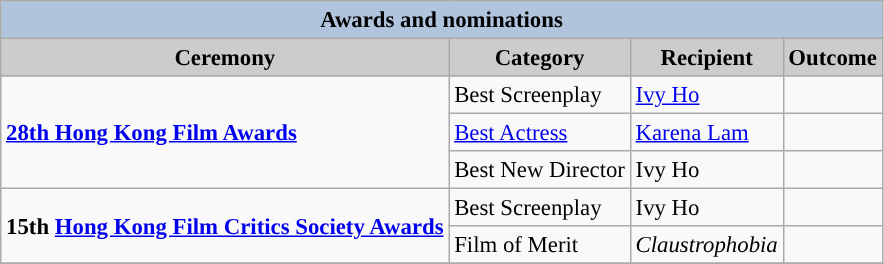<table class="wikitable" style="font-size:95%;" ;>
<tr style="background:#ccc; text-align:center;">
<th colspan="4" style="background: LightSteelBlue;">Awards and nominations</th>
</tr>
<tr style="background:#ccc; text-align:center;">
<th style="background:#ccc">Ceremony</th>
<th style="background:#ccc">Category</th>
<th style="background:#ccc">Recipient</th>
<th style="background:#ccc">Outcome</th>
</tr>
<tr>
<td rowspan=3><strong><a href='#'>28th Hong Kong Film Awards</a></strong></td>
<td>Best Screenplay</td>
<td><a href='#'>Ivy Ho</a></td>
<td></td>
</tr>
<tr>
<td><a href='#'>Best Actress</a></td>
<td><a href='#'>Karena Lam</a></td>
<td></td>
</tr>
<tr>
<td>Best New Director</td>
<td>Ivy Ho</td>
<td></td>
</tr>
<tr>
<td rowspan=2><strong>15th <a href='#'>Hong Kong Film Critics Society Awards</a></strong></td>
<td>Best Screenplay</td>
<td>Ivy Ho</td>
<td></td>
</tr>
<tr>
<td>Film of Merit</td>
<td><em>Claustrophobia</em></td>
<td></td>
</tr>
<tr>
</tr>
</table>
